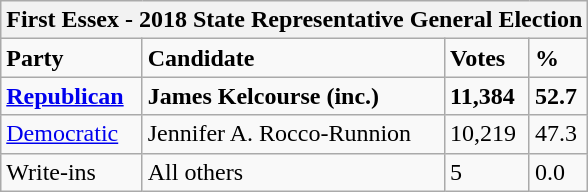<table class="wikitable">
<tr>
<th colspan="4">First Essex - 2018 State Representative General Election</th>
</tr>
<tr>
<td><strong>Party</strong></td>
<td><strong>Candidate</strong></td>
<td><strong>Votes</strong></td>
<td><strong>%</strong></td>
</tr>
<tr>
<td><strong><a href='#'>Republican</a></strong></td>
<td><strong>James Kelcourse (inc.)</strong></td>
<td><strong>11,384</strong></td>
<td><strong>52.7</strong></td>
</tr>
<tr>
<td><a href='#'>Democratic</a></td>
<td>Jennifer A. Rocco-Runnion</td>
<td>10,219</td>
<td>47.3</td>
</tr>
<tr>
<td>Write-ins</td>
<td>All others</td>
<td>5</td>
<td>0.0</td>
</tr>
</table>
